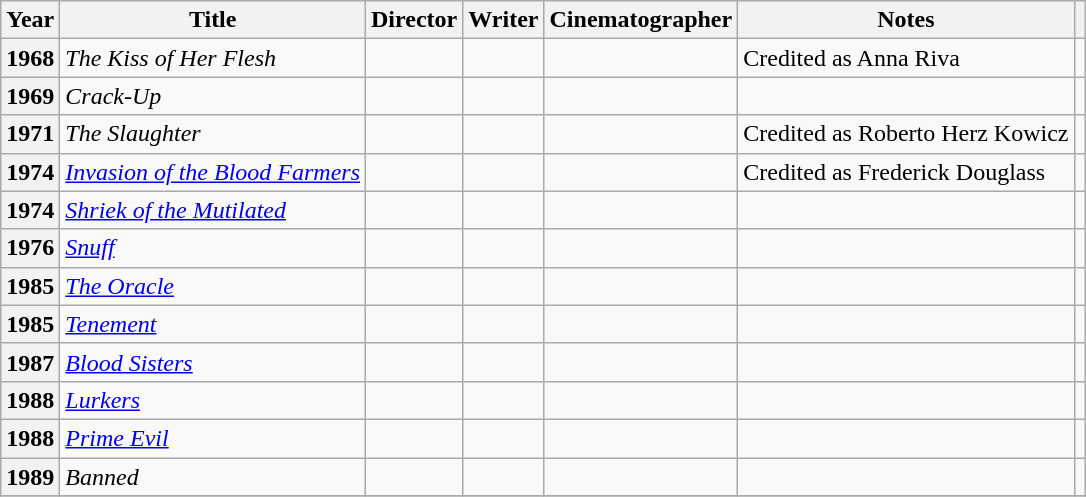<table class="wikitable sortable plainrowheaders">
<tr>
<th>Year</th>
<th>Title</th>
<th>Director</th>
<th>Writer</th>
<th>Cinematographer</th>
<th class="unsortable">Notes</th>
<th class="unsortable"></th>
</tr>
<tr>
<th scope="row">1968</th>
<td><em>The Kiss of Her Flesh</em></td>
<td></td>
<td></td>
<td></td>
<td>Credited as Anna Riva</td>
<td style="text-align:center;"></td>
</tr>
<tr>
<th scope="row">1969</th>
<td><em>Crack-Up</em></td>
<td></td>
<td></td>
<td></td>
<td></td>
<td style="text-align:center;"></td>
</tr>
<tr>
<th scope="row">1971</th>
<td><em>The Slaughter</em></td>
<td></td>
<td></td>
<td></td>
<td>Credited as Roberto Herz Kowicz</td>
<td style="text-align:center;"></td>
</tr>
<tr>
<th scope="row">1974</th>
<td><em><a href='#'>Invasion of the Blood Farmers</a></em></td>
<td></td>
<td></td>
<td></td>
<td>Credited as Frederick Douglass</td>
<td style="text-align:center;"></td>
</tr>
<tr>
<th scope="row">1974</th>
<td><em><a href='#'>Shriek of the Mutilated</a></em></td>
<td></td>
<td></td>
<td></td>
<td></td>
<td style="text-align:center;"></td>
</tr>
<tr>
<th scope="row">1976</th>
<td><em><a href='#'>Snuff</a></em></td>
<td></td>
<td></td>
<td></td>
<td></td>
<td style="text-align:center;"></td>
</tr>
<tr>
<th scope="row">1985</th>
<td><em><a href='#'>The Oracle</a></em></td>
<td></td>
<td></td>
<td></td>
<td></td>
<td style="text-align:center;"></td>
</tr>
<tr>
<th scope="row">1985</th>
<td><em><a href='#'>Tenement</a></em></td>
<td></td>
<td></td>
<td></td>
<td></td>
<td style="text-align:center;"></td>
</tr>
<tr>
<th scope="row">1987</th>
<td><em><a href='#'>Blood Sisters</a></em></td>
<td></td>
<td></td>
<td></td>
<td></td>
<td style="text-align:center;"></td>
</tr>
<tr>
<th scope="row">1988</th>
<td><em><a href='#'>Lurkers</a></em></td>
<td></td>
<td></td>
<td></td>
<td></td>
<td style="text-align:center;"></td>
</tr>
<tr>
<th scope="row">1988</th>
<td><em><a href='#'>Prime Evil</a></em></td>
<td></td>
<td></td>
<td></td>
<td></td>
<td style="text-align:center;"></td>
</tr>
<tr>
<th scope="row">1989</th>
<td><em>Banned</em></td>
<td></td>
<td></td>
<td></td>
<td></td>
<td style="text-align:center;"></td>
</tr>
<tr>
</tr>
</table>
